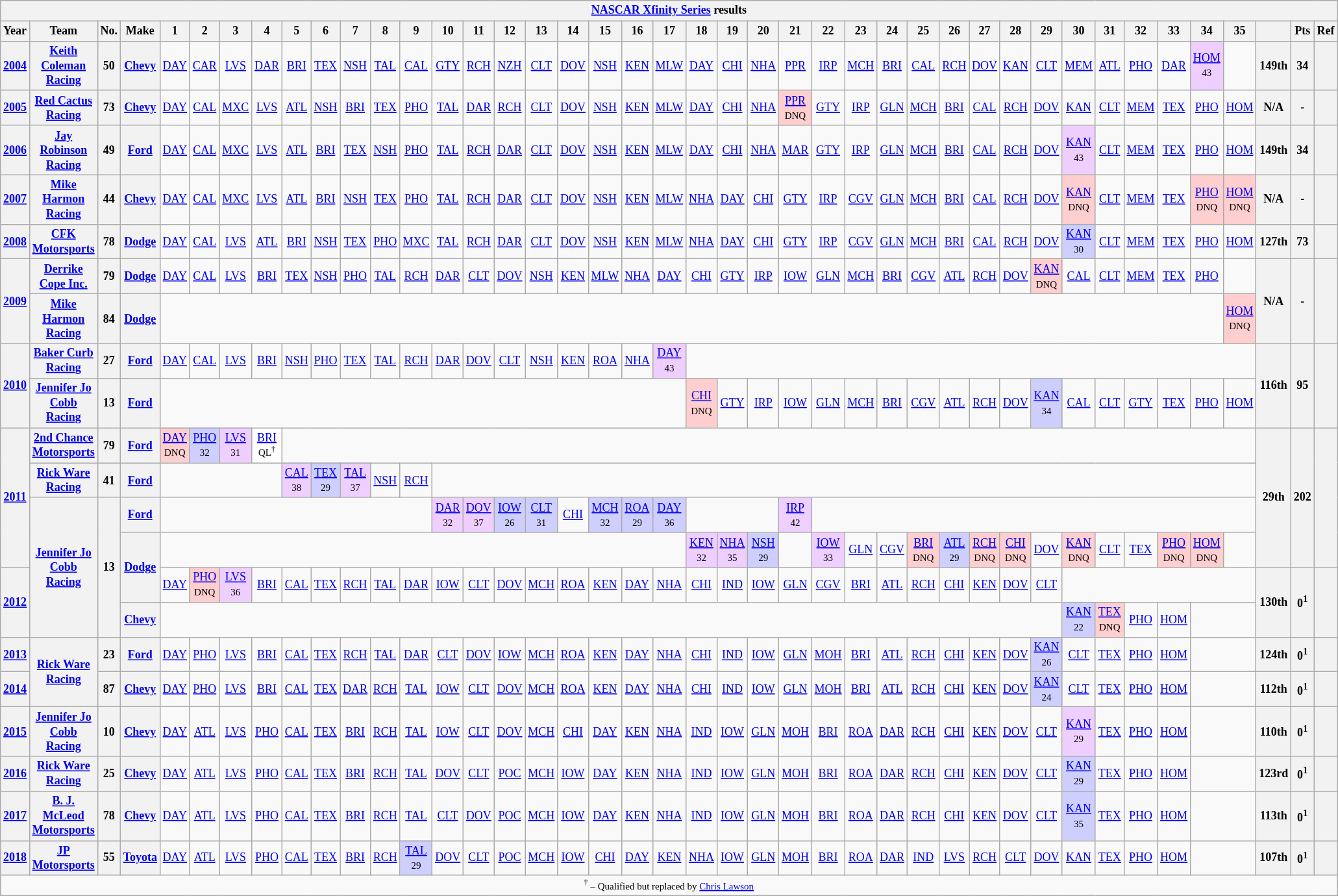<table class="wikitable" style="text-align:center; font-size:75%">
<tr>
<th colspan=42><a href='#'>NASCAR Xfinity Series</a> results</th>
</tr>
<tr>
<th>Year</th>
<th>Team</th>
<th>No.</th>
<th>Make</th>
<th>1</th>
<th>2</th>
<th>3</th>
<th>4</th>
<th>5</th>
<th>6</th>
<th>7</th>
<th>8</th>
<th>9</th>
<th>10</th>
<th>11</th>
<th>12</th>
<th>13</th>
<th>14</th>
<th>15</th>
<th>16</th>
<th>17</th>
<th>18</th>
<th>19</th>
<th>20</th>
<th>21</th>
<th>22</th>
<th>23</th>
<th>24</th>
<th>25</th>
<th>26</th>
<th>27</th>
<th>28</th>
<th>29</th>
<th>30</th>
<th>31</th>
<th>32</th>
<th>33</th>
<th>34</th>
<th>35</th>
<th></th>
<th>Pts</th>
<th>Ref</th>
</tr>
<tr>
<th><a href='#'>2004</a></th>
<th><a href='#'>Keith Coleman Racing</a></th>
<th>50</th>
<th><a href='#'>Chevy</a></th>
<td><a href='#'>DAY</a></td>
<td><a href='#'>CAR</a></td>
<td><a href='#'>LVS</a></td>
<td><a href='#'>DAR</a></td>
<td><a href='#'>BRI</a></td>
<td><a href='#'>TEX</a></td>
<td><a href='#'>NSH</a></td>
<td><a href='#'>TAL</a></td>
<td><a href='#'>CAL</a></td>
<td><a href='#'>GTY</a></td>
<td><a href='#'>RCH</a></td>
<td><a href='#'>NZH</a></td>
<td><a href='#'>CLT</a></td>
<td><a href='#'>DOV</a></td>
<td><a href='#'>NSH</a></td>
<td><a href='#'>KEN</a></td>
<td><a href='#'>MLW</a></td>
<td><a href='#'>DAY</a></td>
<td><a href='#'>CHI</a></td>
<td><a href='#'>NHA</a></td>
<td><a href='#'>PPR</a></td>
<td><a href='#'>IRP</a></td>
<td><a href='#'>MCH</a></td>
<td><a href='#'>BRI</a></td>
<td><a href='#'>CAL</a></td>
<td><a href='#'>RCH</a></td>
<td><a href='#'>DOV</a></td>
<td><a href='#'>KAN</a></td>
<td><a href='#'>CLT</a></td>
<td><a href='#'>MEM</a></td>
<td><a href='#'>ATL</a></td>
<td><a href='#'>PHO</a></td>
<td><a href='#'>DAR</a></td>
<td style="background:#EFCFFF;"><a href='#'>HOM</a><br><small>43</small></td>
<td></td>
<th>149th</th>
<th>34</th>
<th></th>
</tr>
<tr>
<th><a href='#'>2005</a></th>
<th><a href='#'>Red Cactus Racing</a></th>
<th>73</th>
<th><a href='#'>Chevy</a></th>
<td><a href='#'>DAY</a></td>
<td><a href='#'>CAL</a></td>
<td><a href='#'>MXC</a></td>
<td><a href='#'>LVS</a></td>
<td><a href='#'>ATL</a></td>
<td><a href='#'>NSH</a></td>
<td><a href='#'>BRI</a></td>
<td><a href='#'>TEX</a></td>
<td><a href='#'>PHO</a></td>
<td><a href='#'>TAL</a></td>
<td><a href='#'>DAR</a></td>
<td><a href='#'>RCH</a></td>
<td><a href='#'>CLT</a></td>
<td><a href='#'>DOV</a></td>
<td><a href='#'>NSH</a></td>
<td><a href='#'>KEN</a></td>
<td><a href='#'>MLW</a></td>
<td><a href='#'>DAY</a></td>
<td><a href='#'>CHI</a></td>
<td><a href='#'>NHA</a></td>
<td style="background:#FFCFCF;"><a href='#'>PPR</a><br><small>DNQ</small></td>
<td><a href='#'>GTY</a></td>
<td><a href='#'>IRP</a></td>
<td><a href='#'>GLN</a></td>
<td><a href='#'>MCH</a></td>
<td><a href='#'>BRI</a></td>
<td><a href='#'>CAL</a></td>
<td><a href='#'>RCH</a></td>
<td><a href='#'>DOV</a></td>
<td><a href='#'>KAN</a></td>
<td><a href='#'>CLT</a></td>
<td><a href='#'>MEM</a></td>
<td><a href='#'>TEX</a></td>
<td><a href='#'>PHO</a></td>
<td><a href='#'>HOM</a></td>
<th>N/A</th>
<th>-</th>
<th></th>
</tr>
<tr>
<th><a href='#'>2006</a></th>
<th><a href='#'>Jay Robinson Racing</a></th>
<th>49</th>
<th><a href='#'>Ford</a></th>
<td><a href='#'>DAY</a></td>
<td><a href='#'>CAL</a></td>
<td><a href='#'>MXC</a></td>
<td><a href='#'>LVS</a></td>
<td><a href='#'>ATL</a></td>
<td><a href='#'>BRI</a></td>
<td><a href='#'>TEX</a></td>
<td><a href='#'>NSH</a></td>
<td><a href='#'>PHO</a></td>
<td><a href='#'>TAL</a></td>
<td><a href='#'>RCH</a></td>
<td><a href='#'>DAR</a></td>
<td><a href='#'>CLT</a></td>
<td><a href='#'>DOV</a></td>
<td><a href='#'>NSH</a></td>
<td><a href='#'>KEN</a></td>
<td><a href='#'>MLW</a></td>
<td><a href='#'>DAY</a></td>
<td><a href='#'>CHI</a></td>
<td><a href='#'>NHA</a></td>
<td><a href='#'>MAR</a></td>
<td><a href='#'>GTY</a></td>
<td><a href='#'>IRP</a></td>
<td><a href='#'>GLN</a></td>
<td><a href='#'>MCH</a></td>
<td><a href='#'>BRI</a></td>
<td><a href='#'>CAL</a></td>
<td><a href='#'>RCH</a></td>
<td><a href='#'>DOV</a></td>
<td style="background:#EFCFFF;"><a href='#'>KAN</a><br><small>43</small></td>
<td><a href='#'>CLT</a></td>
<td><a href='#'>MEM</a></td>
<td><a href='#'>TEX</a></td>
<td><a href='#'>PHO</a></td>
<td><a href='#'>HOM</a></td>
<th>149th</th>
<th>34</th>
<th></th>
</tr>
<tr>
<th><a href='#'>2007</a></th>
<th><a href='#'>Mike Harmon Racing</a></th>
<th>44</th>
<th><a href='#'>Chevy</a></th>
<td><a href='#'>DAY</a></td>
<td><a href='#'>CAL</a></td>
<td><a href='#'>MXC</a></td>
<td><a href='#'>LVS</a></td>
<td><a href='#'>ATL</a></td>
<td><a href='#'>BRI</a></td>
<td><a href='#'>NSH</a></td>
<td><a href='#'>TEX</a></td>
<td><a href='#'>PHO</a></td>
<td><a href='#'>TAL</a></td>
<td><a href='#'>RCH</a></td>
<td><a href='#'>DAR</a></td>
<td><a href='#'>CLT</a></td>
<td><a href='#'>DOV</a></td>
<td><a href='#'>NSH</a></td>
<td><a href='#'>KEN</a></td>
<td><a href='#'>MLW</a></td>
<td><a href='#'>NHA</a></td>
<td><a href='#'>DAY</a></td>
<td><a href='#'>CHI</a></td>
<td><a href='#'>GTY</a></td>
<td><a href='#'>IRP</a></td>
<td><a href='#'>CGV</a></td>
<td><a href='#'>GLN</a></td>
<td><a href='#'>MCH</a></td>
<td><a href='#'>BRI</a></td>
<td><a href='#'>CAL</a></td>
<td><a href='#'>RCH</a></td>
<td><a href='#'>DOV</a></td>
<td style="background:#FFCFCF;"><a href='#'>KAN</a><br><small>DNQ</small></td>
<td><a href='#'>CLT</a></td>
<td><a href='#'>MEM</a></td>
<td><a href='#'>TEX</a></td>
<td style="background:#FFCFCF;"><a href='#'>PHO</a><br><small>DNQ</small></td>
<td style="background:#FFCFCF;"><a href='#'>HOM</a><br><small>DNQ</small></td>
<th>N/A</th>
<th>-</th>
<th></th>
</tr>
<tr>
<th><a href='#'>2008</a></th>
<th><a href='#'>CFK Motorsports</a></th>
<th>78</th>
<th><a href='#'>Dodge</a></th>
<td><a href='#'>DAY</a></td>
<td><a href='#'>CAL</a></td>
<td><a href='#'>LVS</a></td>
<td><a href='#'>ATL</a></td>
<td><a href='#'>BRI</a></td>
<td><a href='#'>NSH</a></td>
<td><a href='#'>TEX</a></td>
<td><a href='#'>PHO</a></td>
<td><a href='#'>MXC</a></td>
<td><a href='#'>TAL</a></td>
<td><a href='#'>RCH</a></td>
<td><a href='#'>DAR</a></td>
<td><a href='#'>CLT</a></td>
<td><a href='#'>DOV</a></td>
<td><a href='#'>NSH</a></td>
<td><a href='#'>KEN</a></td>
<td><a href='#'>MLW</a></td>
<td><a href='#'>NHA</a></td>
<td><a href='#'>DAY</a></td>
<td><a href='#'>CHI</a></td>
<td><a href='#'>GTY</a></td>
<td><a href='#'>IRP</a></td>
<td><a href='#'>CGV</a></td>
<td><a href='#'>GLN</a></td>
<td><a href='#'>MCH</a></td>
<td><a href='#'>BRI</a></td>
<td><a href='#'>CAL</a></td>
<td><a href='#'>RCH</a></td>
<td><a href='#'>DOV</a></td>
<td style="background:#CFCFFF;"><a href='#'>KAN</a><br><small>30</small></td>
<td><a href='#'>CLT</a></td>
<td><a href='#'>MEM</a></td>
<td><a href='#'>TEX</a></td>
<td><a href='#'>PHO</a></td>
<td><a href='#'>HOM</a></td>
<th>127th</th>
<th>73</th>
<th></th>
</tr>
<tr>
<th rowspan=2><a href='#'>2009</a></th>
<th><a href='#'>Derrike Cope Inc.</a></th>
<th>79</th>
<th><a href='#'>Dodge</a></th>
<td><a href='#'>DAY</a></td>
<td><a href='#'>CAL</a></td>
<td><a href='#'>LVS</a></td>
<td><a href='#'>BRI</a></td>
<td><a href='#'>TEX</a></td>
<td><a href='#'>NSH</a></td>
<td><a href='#'>PHO</a></td>
<td><a href='#'>TAL</a></td>
<td><a href='#'>RCH</a></td>
<td><a href='#'>DAR</a></td>
<td><a href='#'>CLT</a></td>
<td><a href='#'>DOV</a></td>
<td><a href='#'>NSH</a></td>
<td><a href='#'>KEN</a></td>
<td><a href='#'>MLW</a></td>
<td><a href='#'>NHA</a></td>
<td><a href='#'>DAY</a></td>
<td><a href='#'>CHI</a></td>
<td><a href='#'>GTY</a></td>
<td><a href='#'>IRP</a></td>
<td><a href='#'>IOW</a></td>
<td><a href='#'>GLN</a></td>
<td><a href='#'>MCH</a></td>
<td><a href='#'>BRI</a></td>
<td><a href='#'>CGV</a></td>
<td><a href='#'>ATL</a></td>
<td><a href='#'>RCH</a></td>
<td><a href='#'>DOV</a></td>
<td style="background:#FFCFCF;"><a href='#'>KAN</a><br><small>DNQ</small></td>
<td><a href='#'>CAL</a></td>
<td><a href='#'>CLT</a></td>
<td><a href='#'>MEM</a></td>
<td><a href='#'>TEX</a></td>
<td><a href='#'>PHO</a></td>
<td></td>
<th rowspan=2>N/A</th>
<th rowspan=2>-</th>
<th rowspan=2></th>
</tr>
<tr>
<th><a href='#'>Mike Harmon Racing</a></th>
<th>84</th>
<th><a href='#'>Dodge</a></th>
<td colspan=34></td>
<td style="background:#FFCFCF;"><a href='#'>HOM</a><br><small>DNQ</small></td>
</tr>
<tr>
<th rowspan=2><a href='#'>2010</a></th>
<th><a href='#'>Baker Curb Racing</a></th>
<th>27</th>
<th><a href='#'>Ford</a></th>
<td><a href='#'>DAY</a></td>
<td><a href='#'>CAL</a></td>
<td><a href='#'>LVS</a></td>
<td><a href='#'>BRI</a></td>
<td><a href='#'>NSH</a></td>
<td><a href='#'>PHO</a></td>
<td><a href='#'>TEX</a></td>
<td><a href='#'>TAL</a></td>
<td><a href='#'>RCH</a></td>
<td><a href='#'>DAR</a></td>
<td><a href='#'>DOV</a></td>
<td><a href='#'>CLT</a></td>
<td><a href='#'>NSH</a></td>
<td><a href='#'>KEN</a></td>
<td><a href='#'>ROA</a></td>
<td><a href='#'>NHA</a></td>
<td style="background:#EFCFFF;"><a href='#'>DAY</a><br><small>43</small></td>
<td colspan=18></td>
<th rowspan=2>116th</th>
<th rowspan=2>95</th>
<th rowspan=2></th>
</tr>
<tr>
<th><a href='#'>Jennifer Jo Cobb Racing</a></th>
<th>13</th>
<th><a href='#'>Ford</a></th>
<td colspan=17></td>
<td style="background:#FFCFCF;"><a href='#'>CHI</a><br><small>DNQ</small></td>
<td><a href='#'>GTY</a></td>
<td><a href='#'>IRP</a></td>
<td><a href='#'>IOW</a></td>
<td><a href='#'>GLN</a></td>
<td><a href='#'>MCH</a></td>
<td><a href='#'>BRI</a></td>
<td><a href='#'>CGV</a></td>
<td><a href='#'>ATL</a></td>
<td><a href='#'>RCH</a></td>
<td><a href='#'>DOV</a></td>
<td style="background:#CFCFFF;"><a href='#'>KAN</a><br><small>34</small></td>
<td><a href='#'>CAL</a></td>
<td><a href='#'>CLT</a></td>
<td><a href='#'>GTY</a></td>
<td><a href='#'>TEX</a></td>
<td><a href='#'>PHO</a></td>
<td><a href='#'>HOM</a></td>
</tr>
<tr>
<th rowspan=4><a href='#'>2011</a></th>
<th><a href='#'>2nd Chance Motorsports</a></th>
<th>79</th>
<th><a href='#'>Ford</a></th>
<td style="background:#FFCFCF;"><a href='#'>DAY</a><br><small>DNQ</small></td>
<td style="background:#CFCFFF;"><a href='#'>PHO</a><br><small>32</small></td>
<td style="background:#EFCFFF;"><a href='#'>LVS</a><br><small>31</small></td>
<td style="background:#FFFFFF;"><a href='#'>BRI</a><br><small>QL<sup>†</sup></small></td>
<td colspan=31></td>
<th rowspan=4>29th</th>
<th rowspan=4>202</th>
<th rowspan=4></th>
</tr>
<tr>
<th><a href='#'>Rick Ware Racing</a></th>
<th>41</th>
<th><a href='#'>Ford</a></th>
<td colspan=4></td>
<td style="background:#EFCFFF;"><a href='#'>CAL</a><br><small>38</small></td>
<td style="background:#CFCFFF;"><a href='#'>TEX</a><br><small>29</small></td>
<td style="background:#EFCFFF;"><a href='#'>TAL</a><br><small>37</small></td>
<td><a href='#'>NSH</a></td>
<td><a href='#'>RCH</a></td>
<td colspan=26></td>
</tr>
<tr>
<th rowspan=4><a href='#'>Jennifer Jo Cobb Racing</a></th>
<th rowspan=4>13</th>
<th><a href='#'>Ford</a></th>
<td colspan=9></td>
<td style="background:#EFCFFF;"><a href='#'>DAR</a><br><small>32</small></td>
<td style="background:#EFCFFF;"><a href='#'>DOV</a><br><small>37</small></td>
<td style="background:#CFCFFF;"><a href='#'>IOW</a><br><small>26</small></td>
<td style="background:#CFCFFF;"><a href='#'>CLT</a><br><small>31</small></td>
<td><a href='#'>CHI</a></td>
<td style="background:#CFCFFF;"><a href='#'>MCH</a><br><small>32</small></td>
<td style="background:#CFCFFF;"><a href='#'>ROA</a><br><small>29</small></td>
<td style="background:#CFCFFF;"><a href='#'>DAY</a><br><small>36</small></td>
<td colspan=3></td>
<td style="background:#EFCFFF;"><a href='#'>IRP</a><br><small>42</small></td>
<td colspan=14></td>
</tr>
<tr>
<th rowspan=2><a href='#'>Dodge</a></th>
<td colspan=17></td>
<td style="background:#EFCFFF;"><a href='#'>KEN</a><br><small>32</small></td>
<td style="background:#EFCFFF;"><a href='#'>NHA</a><br><small>35</small></td>
<td style="background:#CFCFFF;"><a href='#'>NSH</a><br><small>29</small></td>
<td></td>
<td style="background:#EFCFFF;"><a href='#'>IOW</a><br><small>33</small></td>
<td><a href='#'>GLN</a></td>
<td><a href='#'>CGV</a></td>
<td style="background:#FFCFCF;"><a href='#'>BRI</a><br><small>DNQ</small></td>
<td style="background:#CFCFFF;"><a href='#'>ATL</a><br><small>29</small></td>
<td style="background:#FFCFCF;"><a href='#'>RCH</a><br><small>DNQ</small></td>
<td style="background:#FFCFCF;"><a href='#'>CHI</a><br><small>DNQ</small></td>
<td><a href='#'>DOV</a></td>
<td style="background:#FFCFCF;"><a href='#'>KAN</a><br><small>DNQ</small></td>
<td><a href='#'>CLT</a></td>
<td><a href='#'>TEX</a></td>
<td style="background:#FFCFCF;"><a href='#'>PHO</a><br><small>DNQ</small></td>
<td style="background:#FFCFCF;"><a href='#'>HOM</a><br><small>DNQ</small></td>
<td></td>
</tr>
<tr>
<th rowspan=2><a href='#'>2012</a></th>
<td><a href='#'>DAY</a></td>
<td style="background:#FFCFCF;"><a href='#'>PHO</a><br><small>DNQ</small></td>
<td style="background:#EFCFFF;"><a href='#'>LVS</a><br><small>36</small></td>
<td><a href='#'>BRI</a></td>
<td><a href='#'>CAL</a></td>
<td><a href='#'>TEX</a></td>
<td><a href='#'>RCH</a></td>
<td><a href='#'>TAL</a></td>
<td><a href='#'>DAR</a></td>
<td><a href='#'>IOW</a></td>
<td><a href='#'>CLT</a></td>
<td><a href='#'>DOV</a></td>
<td><a href='#'>MCH</a></td>
<td><a href='#'>ROA</a></td>
<td><a href='#'>KEN</a></td>
<td><a href='#'>DAY</a></td>
<td><a href='#'>NHA</a></td>
<td><a href='#'>CHI</a></td>
<td><a href='#'>IND</a></td>
<td><a href='#'>IOW</a></td>
<td><a href='#'>GLN</a></td>
<td><a href='#'>CGV</a></td>
<td><a href='#'>BRI</a></td>
<td><a href='#'>ATL</a></td>
<td><a href='#'>RCH</a></td>
<td><a href='#'>CHI</a></td>
<td><a href='#'>KEN</a></td>
<td><a href='#'>DOV</a></td>
<td><a href='#'>CLT</a></td>
<td colspan=6></td>
<th rowspan=2>130th</th>
<th rowspan=2>0<sup>1</sup></th>
<th rowspan=2></th>
</tr>
<tr>
<th><a href='#'>Chevy</a></th>
<td colspan=29></td>
<td style="background:#CFCFFF;"><a href='#'>KAN</a><br><small>22</small></td>
<td style="background:#FFCFCF;"><a href='#'>TEX</a><br><small>DNQ</small></td>
<td><a href='#'>PHO</a></td>
<td><a href='#'>HOM</a></td>
<td colspan=2></td>
</tr>
<tr>
<th><a href='#'>2013</a></th>
<th rowspan=2><a href='#'>Rick Ware Racing</a></th>
<th>23</th>
<th><a href='#'>Ford</a></th>
<td><a href='#'>DAY</a></td>
<td><a href='#'>PHO</a></td>
<td><a href='#'>LVS</a></td>
<td><a href='#'>BRI</a></td>
<td><a href='#'>CAL</a></td>
<td><a href='#'>TEX</a></td>
<td><a href='#'>RCH</a></td>
<td><a href='#'>TAL</a></td>
<td><a href='#'>DAR</a></td>
<td><a href='#'>CLT</a></td>
<td><a href='#'>DOV</a></td>
<td><a href='#'>IOW</a></td>
<td><a href='#'>MCH</a></td>
<td><a href='#'>ROA</a></td>
<td><a href='#'>KEN</a></td>
<td><a href='#'>DAY</a></td>
<td><a href='#'>NHA</a></td>
<td><a href='#'>CHI</a></td>
<td><a href='#'>IND</a></td>
<td><a href='#'>IOW</a></td>
<td><a href='#'>GLN</a></td>
<td><a href='#'>MOH</a></td>
<td><a href='#'>BRI</a></td>
<td><a href='#'>ATL</a></td>
<td><a href='#'>RCH</a></td>
<td><a href='#'>CHI</a></td>
<td><a href='#'>KEN</a></td>
<td><a href='#'>DOV</a></td>
<td style="background:#CFCFFF;"><a href='#'>KAN</a><br><small>26</small></td>
<td><a href='#'>CLT</a></td>
<td><a href='#'>TEX</a></td>
<td><a href='#'>PHO</a></td>
<td><a href='#'>HOM</a></td>
<td colspan=2></td>
<th>124th</th>
<th>0<sup>1</sup></th>
<th></th>
</tr>
<tr>
<th><a href='#'>2014</a></th>
<th>87</th>
<th><a href='#'>Chevy</a></th>
<td><a href='#'>DAY</a></td>
<td><a href='#'>PHO</a></td>
<td><a href='#'>LVS</a></td>
<td><a href='#'>BRI</a></td>
<td><a href='#'>CAL</a></td>
<td><a href='#'>TEX</a></td>
<td><a href='#'>DAR</a></td>
<td><a href='#'>RCH</a></td>
<td><a href='#'>TAL</a></td>
<td><a href='#'>IOW</a></td>
<td><a href='#'>CLT</a></td>
<td><a href='#'>DOV</a></td>
<td><a href='#'>MCH</a></td>
<td><a href='#'>ROA</a></td>
<td><a href='#'>KEN</a></td>
<td><a href='#'>DAY</a></td>
<td><a href='#'>NHA</a></td>
<td><a href='#'>CHI</a></td>
<td><a href='#'>IND</a></td>
<td><a href='#'>IOW</a></td>
<td><a href='#'>GLN</a></td>
<td><a href='#'>MOH</a></td>
<td><a href='#'>BRI</a></td>
<td><a href='#'>ATL</a></td>
<td><a href='#'>RCH</a></td>
<td><a href='#'>CHI</a></td>
<td><a href='#'>KEN</a></td>
<td><a href='#'>DOV</a></td>
<td style="background:#CFCFFF;"><a href='#'>KAN</a><br><small>24</small></td>
<td><a href='#'>CLT</a></td>
<td><a href='#'>TEX</a></td>
<td><a href='#'>PHO</a></td>
<td><a href='#'>HOM</a></td>
<td colspan=2></td>
<th>112th</th>
<th>0<sup>1</sup></th>
<th></th>
</tr>
<tr>
<th><a href='#'>2015</a></th>
<th><a href='#'>Jennifer Jo Cobb Racing</a></th>
<th>10</th>
<th><a href='#'>Chevy</a></th>
<td><a href='#'>DAY</a></td>
<td><a href='#'>ATL</a></td>
<td><a href='#'>LVS</a></td>
<td><a href='#'>PHO</a></td>
<td><a href='#'>CAL</a></td>
<td><a href='#'>TEX</a></td>
<td><a href='#'>BRI</a></td>
<td><a href='#'>RCH</a></td>
<td><a href='#'>TAL</a></td>
<td><a href='#'>IOW</a></td>
<td><a href='#'>CLT</a></td>
<td><a href='#'>DOV</a></td>
<td><a href='#'>MCH</a></td>
<td><a href='#'>CHI</a></td>
<td><a href='#'>DAY</a></td>
<td><a href='#'>KEN</a></td>
<td><a href='#'>NHA</a></td>
<td><a href='#'>IND</a></td>
<td><a href='#'>IOW</a></td>
<td><a href='#'>GLN</a></td>
<td><a href='#'>MOH</a></td>
<td><a href='#'>BRI</a></td>
<td><a href='#'>ROA</a></td>
<td><a href='#'>DAR</a></td>
<td><a href='#'>RCH</a></td>
<td><a href='#'>CHI</a></td>
<td><a href='#'>KEN</a></td>
<td><a href='#'>DOV</a></td>
<td><a href='#'>CLT</a></td>
<td style="background:#EFCFFF;"><a href='#'>KAN</a><br><small>29</small></td>
<td><a href='#'>TEX</a></td>
<td><a href='#'>PHO</a></td>
<td><a href='#'>HOM</a></td>
<td colspan=2></td>
<th>110th</th>
<th>0<sup>1</sup></th>
<th></th>
</tr>
<tr>
<th><a href='#'>2016</a></th>
<th><a href='#'>Rick Ware Racing</a></th>
<th>25</th>
<th><a href='#'>Chevy</a></th>
<td><a href='#'>DAY</a></td>
<td><a href='#'>ATL</a></td>
<td><a href='#'>LVS</a></td>
<td><a href='#'>PHO</a></td>
<td><a href='#'>CAL</a></td>
<td><a href='#'>TEX</a></td>
<td><a href='#'>BRI</a></td>
<td><a href='#'>RCH</a></td>
<td><a href='#'>TAL</a></td>
<td><a href='#'>DOV</a></td>
<td><a href='#'>CLT</a></td>
<td><a href='#'>POC</a></td>
<td><a href='#'>MCH</a></td>
<td><a href='#'>IOW</a></td>
<td><a href='#'>DAY</a></td>
<td><a href='#'>KEN</a></td>
<td><a href='#'>NHA</a></td>
<td><a href='#'>IND</a></td>
<td><a href='#'>IOW</a></td>
<td><a href='#'>GLN</a></td>
<td><a href='#'>MOH</a></td>
<td><a href='#'>BRI</a></td>
<td><a href='#'>ROA</a></td>
<td><a href='#'>DAR</a></td>
<td><a href='#'>RCH</a></td>
<td><a href='#'>CHI</a></td>
<td><a href='#'>KEN</a></td>
<td><a href='#'>DOV</a></td>
<td><a href='#'>CLT</a></td>
<td style="background:#CFCFFF;"><a href='#'>KAN</a><br><small>29</small></td>
<td><a href='#'>TEX</a></td>
<td><a href='#'>PHO</a></td>
<td><a href='#'>HOM</a></td>
<td colspan=2></td>
<th>123rd</th>
<th>0<sup>1</sup></th>
<th></th>
</tr>
<tr>
<th><a href='#'>2017</a></th>
<th><a href='#'>B. J. McLeod Motorsports</a></th>
<th>78</th>
<th><a href='#'>Chevy</a></th>
<td><a href='#'>DAY</a></td>
<td><a href='#'>ATL</a></td>
<td><a href='#'>LVS</a></td>
<td><a href='#'>PHO</a></td>
<td><a href='#'>CAL</a></td>
<td><a href='#'>TEX</a></td>
<td><a href='#'>BRI</a></td>
<td><a href='#'>RCH</a></td>
<td><a href='#'>TAL</a></td>
<td><a href='#'>CLT</a></td>
<td><a href='#'>DOV</a></td>
<td><a href='#'>POC</a></td>
<td><a href='#'>MCH</a></td>
<td><a href='#'>IOW</a></td>
<td><a href='#'>DAY</a></td>
<td><a href='#'>KEN</a></td>
<td><a href='#'>NHA</a></td>
<td><a href='#'>IND</a></td>
<td><a href='#'>IOW</a></td>
<td><a href='#'>GLN</a></td>
<td><a href='#'>MOH</a></td>
<td><a href='#'>BRI</a></td>
<td><a href='#'>ROA</a></td>
<td><a href='#'>DAR</a></td>
<td><a href='#'>RCH</a></td>
<td><a href='#'>CHI</a></td>
<td><a href='#'>KEN</a></td>
<td><a href='#'>DOV</a></td>
<td><a href='#'>CLT</a></td>
<td style="background:#CFCFFF;"><a href='#'>KAN</a><br><small>35</small></td>
<td><a href='#'>TEX</a></td>
<td><a href='#'>PHO</a></td>
<td><a href='#'>HOM</a></td>
<td colspan=2></td>
<th>113th</th>
<th>0<sup>1</sup></th>
<th></th>
</tr>
<tr>
<th><a href='#'>2018</a></th>
<th><a href='#'>JP Motorsports</a></th>
<th>55</th>
<th><a href='#'>Toyota</a></th>
<td><a href='#'>DAY</a></td>
<td><a href='#'>ATL</a></td>
<td><a href='#'>LVS</a></td>
<td><a href='#'>PHO</a></td>
<td><a href='#'>CAL</a></td>
<td><a href='#'>TEX</a></td>
<td><a href='#'>BRI</a></td>
<td><a href='#'>RCH</a></td>
<td style="background:#CFCFFF;"><a href='#'>TAL</a><br><small>29</small></td>
<td><a href='#'>DOV</a></td>
<td><a href='#'>CLT</a></td>
<td><a href='#'>POC</a></td>
<td><a href='#'>MCH</a></td>
<td><a href='#'>IOW</a></td>
<td><a href='#'>CHI</a></td>
<td><a href='#'>DAY</a></td>
<td><a href='#'>KEN</a></td>
<td><a href='#'>NHA</a></td>
<td><a href='#'>IOW</a></td>
<td><a href='#'>GLN</a></td>
<td><a href='#'>MOH</a></td>
<td><a href='#'>BRI</a></td>
<td><a href='#'>ROA</a></td>
<td><a href='#'>DAR</a></td>
<td><a href='#'>IND</a></td>
<td><a href='#'>LVS</a></td>
<td><a href='#'>RCH</a></td>
<td><a href='#'>CLT</a></td>
<td><a href='#'>DOV</a></td>
<td><a href='#'>KAN</a></td>
<td><a href='#'>TEX</a></td>
<td><a href='#'>PHO</a></td>
<td><a href='#'>HOM</a></td>
<td colspan=2></td>
<th>107th</th>
<th>0<sup>1</sup></th>
<th></th>
</tr>
<tr>
<td colspan=42><small><sup>†</sup> – Qualified but replaced by <a href='#'>Chris Lawson</a></small></td>
</tr>
</table>
